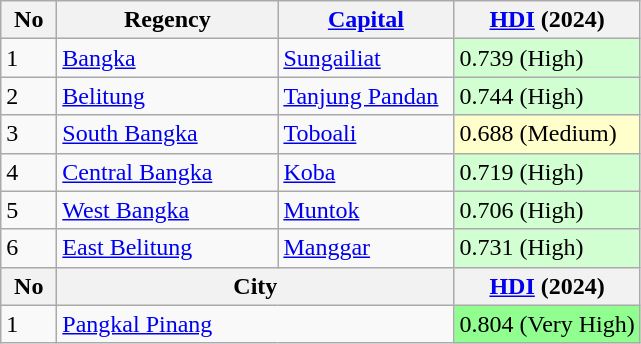<table class="wikitable sortable">
<tr>
<th width="30">No</th>
<th width="140">Regency</th>
<th width="110"><a href='#'>Capital</a></th>
<th><a href='#'>HDI</a> (2024)</th>
</tr>
<tr>
<td>1</td>
<td><a href='#'>Bangka</a></td>
<td><a href='#'>Sungailiat</a></td>
<td style="background-color:#D2FFD2">0.739 (High)</td>
</tr>
<tr>
<td>2</td>
<td><a href='#'>Belitung</a></td>
<td><a href='#'>Tanjung Pandan</a></td>
<td style="background-color:#D2FFD2">0.744 (High)</td>
</tr>
<tr>
<td>3</td>
<td><a href='#'>South Bangka</a></td>
<td><a href='#'>Toboali</a></td>
<td style="background-color:#FFFFCC">0.688 (Medium)</td>
</tr>
<tr>
<td>4</td>
<td><a href='#'>Central Bangka</a></td>
<td><a href='#'>Koba</a></td>
<td style="background-color:#D2FFD2">0.719 (High)</td>
</tr>
<tr>
<td>5</td>
<td><a href='#'>West Bangka</a></td>
<td><a href='#'>Muntok</a></td>
<td style="background-color:#D2FFD2">0.706 (High)</td>
</tr>
<tr>
<td>6</td>
<td><a href='#'>East Belitung</a></td>
<td><a href='#'>Manggar</a></td>
<td style="background-color:#D2FFD2">0.731 (High)</td>
</tr>
<tr>
<th>No</th>
<th colspan="2">City</th>
<th><a href='#'>HDI</a> (2024)</th>
</tr>
<tr>
<td>1</td>
<td colspan="2"><a href='#'>Pangkal Pinang</a></td>
<td style="background-color:#90FF90">0.804 (Very High)</td>
</tr>
</table>
